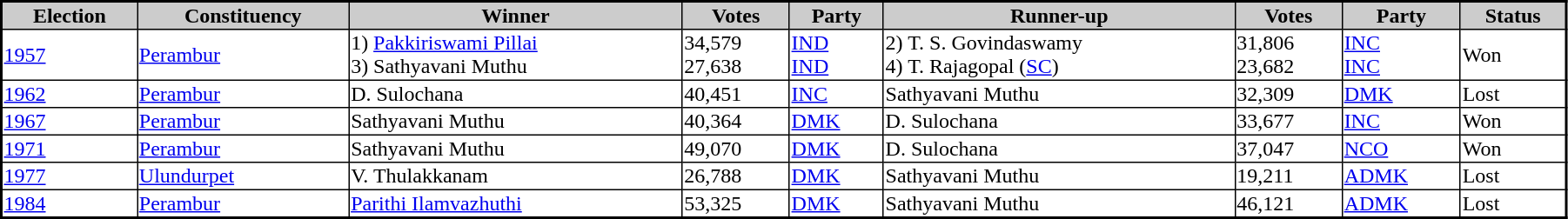<table width="95%" cellpadding="1" cellspacing="0" border="1" style="border-collapse: collapse; border: 2px #000000 solid; font-size: x-big; font-family: verdana">
<tr>
<th style="background-color:#CCCCCC; color:black">Election</th>
<th style="background-color:#CCCCCC; color:black">Constituency</th>
<th style="background-color:#CCCCCC; color:black">Winner</th>
<th style="background-color:#CCCCCC; color:black">Votes</th>
<th style="background-color:#CCCCCC; color:black">Party</th>
<th style="background-color:#CCCCCC; color:black">Runner-up</th>
<th style="background-color:#CCCCCC; color:black">Votes</th>
<th style="background-color:#CCCCCC; color:black">Party</th>
<th style="background-color:#CCCCCC; color:black">Status</th>
</tr>
<tr ->
<td><a href='#'>1957</a></td>
<td><a href='#'>Perambur</a></td>
<td>1) <a href='#'>Pakkiriswami Pillai</a><br>3) Sathyavani Muthu</td>
<td>34,579 <br> 27,638</td>
<td><a href='#'>IND</a><br><a href='#'>IND</a></td>
<td>2) T. S. Govindaswamy <br> 4) T. Rajagopal (<a href='#'>SC</a>)</td>
<td>31,806 <br> 23,682</td>
<td><a href='#'>INC</a> <br> <a href='#'>INC</a></td>
<td>Won</td>
</tr>
<tr ->
<td><a href='#'>1962</a></td>
<td><a href='#'>Perambur</a></td>
<td>D. Sulochana</td>
<td>40,451</td>
<td><a href='#'>INC</a></td>
<td>Sathyavani Muthu</td>
<td>32,309</td>
<td><a href='#'>DMK</a></td>
<td>Lost</td>
</tr>
<tr ->
<td><a href='#'>1967</a></td>
<td><a href='#'>Perambur</a></td>
<td>Sathyavani Muthu</td>
<td>40,364</td>
<td><a href='#'>DMK</a></td>
<td>D. Sulochana</td>
<td>33,677</td>
<td><a href='#'>INC</a></td>
<td>Won</td>
</tr>
<tr ->
<td><a href='#'>1971</a></td>
<td><a href='#'>Perambur</a></td>
<td>Sathyavani Muthu</td>
<td>49,070</td>
<td><a href='#'>DMK</a></td>
<td>D. Sulochana</td>
<td>37,047</td>
<td><a href='#'>NCO</a></td>
<td>Won</td>
</tr>
<tr ->
<td><a href='#'>1977</a></td>
<td><a href='#'>Ulundurpet</a></td>
<td>V. Thulakkanam</td>
<td>26,788</td>
<td><a href='#'>DMK</a></td>
<td>Sathyavani Muthu</td>
<td>19,211</td>
<td><a href='#'>ADMK</a></td>
<td>Lost</td>
</tr>
<tr ->
<td><a href='#'>1984</a></td>
<td><a href='#'>Perambur</a></td>
<td><a href='#'>Parithi Ilamvazhuthi</a></td>
<td>53,325</td>
<td><a href='#'>DMK</a></td>
<td>Sathyavani Muthu</td>
<td>46,121</td>
<td><a href='#'>ADMK</a></td>
<td>Lost</td>
</tr>
</table>
